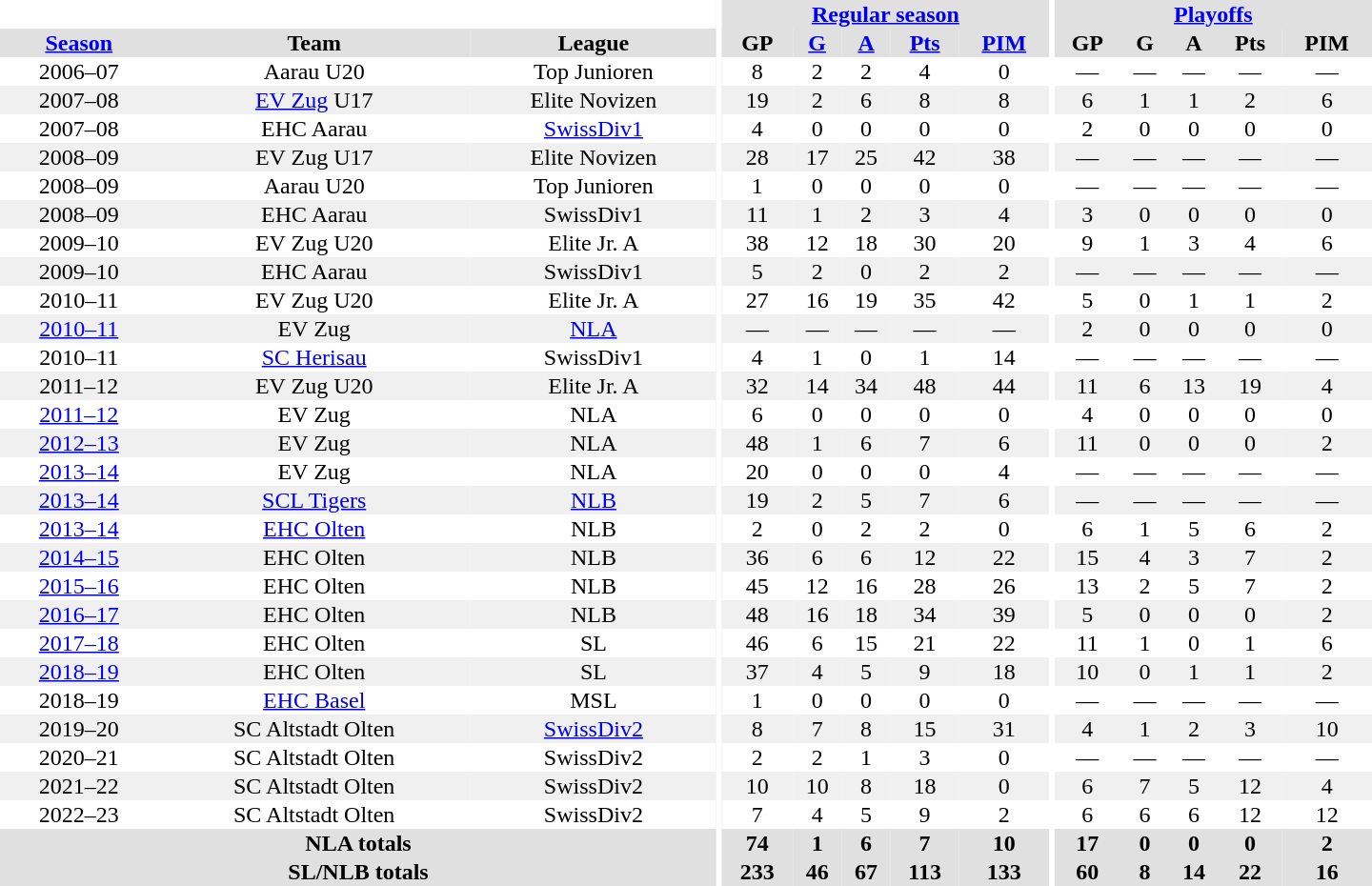<table border="0" cellpadding="1" cellspacing="0" style="text-align:center; width:60em">
<tr bgcolor="#e0e0e0">
<th colspan="3" bgcolor="#ffffff"></th>
<th rowspan="99" bgcolor="#ffffff"></th>
<th colspan="5"><a href='#'>Regular season</a></th>
<th rowspan="99" bgcolor="#ffffff"></th>
<th colspan="5"><a href='#'>Playoffs</a></th>
</tr>
<tr bgcolor="#e0e0e0">
<th><a href='#'>Season</a></th>
<th>Team</th>
<th>League</th>
<th>GP</th>
<th><a href='#'>G</a></th>
<th><a href='#'>A</a></th>
<th><a href='#'>Pts</a></th>
<th><a href='#'>PIM</a></th>
<th>GP</th>
<th>G</th>
<th>A</th>
<th>Pts</th>
<th>PIM</th>
</tr>
<tr>
<td>2006–07</td>
<td>Aarau U20</td>
<td>Top Junioren</td>
<td>8</td>
<td>2</td>
<td>2</td>
<td>4</td>
<td>0</td>
<td>—</td>
<td>—</td>
<td>—</td>
<td>—</td>
<td>—</td>
</tr>
<tr bgcolor="#f0f0f0">
<td>2007–08</td>
<td><a href='#'>EV Zug</a> U17</td>
<td>Elite Novizen</td>
<td>19</td>
<td>2</td>
<td>6</td>
<td>8</td>
<td>8</td>
<td>6</td>
<td>1</td>
<td>1</td>
<td>2</td>
<td>6</td>
</tr>
<tr>
<td>2007–08</td>
<td>EHC Aarau</td>
<td><a href='#'>SwissDiv1</a></td>
<td>4</td>
<td>0</td>
<td>0</td>
<td>0</td>
<td>0</td>
<td>2</td>
<td>0</td>
<td>0</td>
<td>0</td>
<td>0</td>
</tr>
<tr bgcolor="#f0f0f0">
<td>2008–09</td>
<td>EV Zug U17</td>
<td>Elite Novizen</td>
<td>28</td>
<td>17</td>
<td>25</td>
<td>42</td>
<td>38</td>
<td>—</td>
<td>—</td>
<td>—</td>
<td>—</td>
<td>—</td>
</tr>
<tr>
<td>2008–09</td>
<td>Aarau U20</td>
<td>Top Junioren</td>
<td>1</td>
<td>0</td>
<td>0</td>
<td>0</td>
<td>0</td>
<td>—</td>
<td>—</td>
<td>—</td>
<td>—</td>
<td>—</td>
</tr>
<tr bgcolor="#f0f0f0">
<td>2008–09</td>
<td>EHC Aarau</td>
<td>SwissDiv1</td>
<td>11</td>
<td>1</td>
<td>2</td>
<td>3</td>
<td>4</td>
<td>3</td>
<td>0</td>
<td>0</td>
<td>0</td>
<td>0</td>
</tr>
<tr>
<td>2009–10</td>
<td>EV Zug U20</td>
<td>Elite Jr. A</td>
<td>38</td>
<td>12</td>
<td>18</td>
<td>30</td>
<td>20</td>
<td>9</td>
<td>1</td>
<td>3</td>
<td>4</td>
<td>6</td>
</tr>
<tr bgcolor="#f0f0f0">
<td>2009–10</td>
<td>EHC Aarau</td>
<td>SwissDiv1</td>
<td>5</td>
<td>2</td>
<td>0</td>
<td>2</td>
<td>2</td>
<td>—</td>
<td>—</td>
<td>—</td>
<td>—</td>
<td>—</td>
</tr>
<tr>
<td>2010–11</td>
<td>EV Zug U20</td>
<td>Elite Jr. A</td>
<td>27</td>
<td>16</td>
<td>19</td>
<td>35</td>
<td>42</td>
<td>5</td>
<td>0</td>
<td>1</td>
<td>1</td>
<td>2</td>
</tr>
<tr bgcolor="#f0f0f0">
<td><a href='#'>2010–11</a></td>
<td>EV Zug</td>
<td><a href='#'>NLA</a></td>
<td>—</td>
<td>—</td>
<td>—</td>
<td>—</td>
<td>—</td>
<td>2</td>
<td>0</td>
<td>0</td>
<td>0</td>
<td>0</td>
</tr>
<tr>
<td>2010–11</td>
<td><a href='#'>SC Herisau</a></td>
<td>SwissDiv1</td>
<td>4</td>
<td>1</td>
<td>0</td>
<td>1</td>
<td>14</td>
<td>—</td>
<td>—</td>
<td>—</td>
<td>—</td>
<td>—</td>
</tr>
<tr bgcolor="#f0f0f0">
<td>2011–12</td>
<td>EV Zug U20</td>
<td>Elite Jr. A</td>
<td>32</td>
<td>14</td>
<td>34</td>
<td>48</td>
<td>44</td>
<td>11</td>
<td>6</td>
<td>13</td>
<td>19</td>
<td>4</td>
</tr>
<tr>
<td><a href='#'>2011–12</a></td>
<td>EV Zug</td>
<td>NLA</td>
<td>6</td>
<td>0</td>
<td>0</td>
<td>0</td>
<td>0</td>
<td>4</td>
<td>0</td>
<td>0</td>
<td>0</td>
<td>0</td>
</tr>
<tr bgcolor="#f0f0f0">
<td><a href='#'>2012–13</a></td>
<td>EV Zug</td>
<td>NLA</td>
<td>48</td>
<td>1</td>
<td>6</td>
<td>7</td>
<td>6</td>
<td>11</td>
<td>0</td>
<td>0</td>
<td>0</td>
<td>2</td>
</tr>
<tr>
<td><a href='#'>2013–14</a></td>
<td>EV Zug</td>
<td>NLA</td>
<td>20</td>
<td>0</td>
<td>0</td>
<td>0</td>
<td>4</td>
<td>—</td>
<td>—</td>
<td>—</td>
<td>—</td>
<td>—</td>
</tr>
<tr bgcolor="#f0f0f0">
<td><a href='#'>2013–14</a></td>
<td><a href='#'>SCL Tigers</a></td>
<td><a href='#'>NLB</a></td>
<td>19</td>
<td>2</td>
<td>5</td>
<td>7</td>
<td>6</td>
<td>—</td>
<td>—</td>
<td>—</td>
<td>—</td>
<td>—</td>
</tr>
<tr>
<td><a href='#'>2013–14</a></td>
<td><a href='#'>EHC Olten</a></td>
<td>NLB</td>
<td>2</td>
<td>0</td>
<td>2</td>
<td>2</td>
<td>0</td>
<td>6</td>
<td>1</td>
<td>5</td>
<td>6</td>
<td>2</td>
</tr>
<tr bgcolor="#f0f0f0">
<td><a href='#'>2014–15</a></td>
<td>EHC Olten</td>
<td>NLB</td>
<td>36</td>
<td>6</td>
<td>6</td>
<td>12</td>
<td>22</td>
<td>15</td>
<td>4</td>
<td>3</td>
<td>7</td>
<td>2</td>
</tr>
<tr>
<td><a href='#'>2015–16</a></td>
<td>EHC Olten</td>
<td>NLB</td>
<td>45</td>
<td>12</td>
<td>16</td>
<td>28</td>
<td>26</td>
<td>13</td>
<td>2</td>
<td>5</td>
<td>7</td>
<td>2</td>
</tr>
<tr bgcolor="#f0f0f0">
<td><a href='#'>2016–17</a></td>
<td>EHC Olten</td>
<td>NLB</td>
<td>48</td>
<td>16</td>
<td>18</td>
<td>34</td>
<td>39</td>
<td>5</td>
<td>0</td>
<td>0</td>
<td>0</td>
<td>2</td>
</tr>
<tr>
<td><a href='#'>2017–18</a></td>
<td>EHC Olten</td>
<td>SL</td>
<td>46</td>
<td>6</td>
<td>15</td>
<td>21</td>
<td>22</td>
<td>11</td>
<td>1</td>
<td>0</td>
<td>1</td>
<td>6</td>
</tr>
<tr bgcolor="#f0f0f0">
<td><a href='#'>2018–19</a></td>
<td>EHC Olten</td>
<td>SL</td>
<td>37</td>
<td>4</td>
<td>5</td>
<td>9</td>
<td>18</td>
<td>10</td>
<td>0</td>
<td>1</td>
<td>1</td>
<td>2</td>
</tr>
<tr>
<td>2018–19</td>
<td><a href='#'>EHC Basel</a></td>
<td>MSL</td>
<td>1</td>
<td>0</td>
<td>0</td>
<td>0</td>
<td>0</td>
<td>—</td>
<td>—</td>
<td>—</td>
<td>—</td>
<td>—</td>
</tr>
<tr bgcolor="#f0f0f0">
<td>2019–20</td>
<td>SC Altstadt Olten</td>
<td><a href='#'>SwissDiv2</a></td>
<td>8</td>
<td>7</td>
<td>8</td>
<td>15</td>
<td>31</td>
<td>4</td>
<td>1</td>
<td>2</td>
<td>3</td>
<td>10</td>
</tr>
<tr>
<td>2020–21</td>
<td>SC Altstadt Olten</td>
<td>SwissDiv2</td>
<td>2</td>
<td>2</td>
<td>1</td>
<td>3</td>
<td>0</td>
<td>—</td>
<td>—</td>
<td>—</td>
<td>—</td>
<td>—</td>
</tr>
<tr bgcolor="#f0f0f0">
<td>2021–22</td>
<td>SC Altstadt Olten</td>
<td>SwissDiv2</td>
<td>10</td>
<td>10</td>
<td>8</td>
<td>18</td>
<td>0</td>
<td>6</td>
<td>7</td>
<td>5</td>
<td>12</td>
<td>4</td>
</tr>
<tr>
<td>2022–23</td>
<td>SC Altstadt Olten</td>
<td>SwissDiv2</td>
<td>7</td>
<td>4</td>
<td>5</td>
<td>9</td>
<td>2</td>
<td>6</td>
<td>6</td>
<td>6</td>
<td>12</td>
<td>12</td>
</tr>
<tr>
</tr>
<tr ALIGN="center" bgcolor="#e0e0e0">
<th colspan="3">NLA totals</th>
<th ALIGN="center">74</th>
<th ALIGN="center">1</th>
<th ALIGN="center">6</th>
<th ALIGN="center">7</th>
<th ALIGN="center">10</th>
<th ALIGN="center">17</th>
<th ALIGN="center">0</th>
<th ALIGN="center">0</th>
<th ALIGN="center">0</th>
<th ALIGN="center">2</th>
</tr>
<tr>
</tr>
<tr ALIGN="center" bgcolor="#e0e0e0">
<th colspan="3">SL/NLB totals</th>
<th ALIGN="center">233</th>
<th ALIGN="center">46</th>
<th ALIGN="center">67</th>
<th ALIGN="center">113</th>
<th ALIGN="center">133</th>
<th ALIGN="center">60</th>
<th ALIGN="center">8</th>
<th ALIGN="center">14</th>
<th ALIGN="center">22</th>
<th ALIGN="center">16</th>
</tr>
</table>
